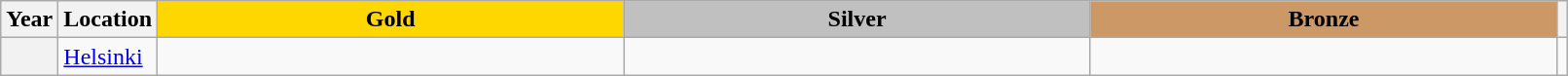<table class="wikitable unsortable" style="text-align:left; width:85%">
<tr>
<th scope="col" style="text-align:center">Year</th>
<th scope="col" style="text-align:center">Location</th>
<td scope="col" style="text-align:center; width:30%; background:gold"><strong>Gold</strong></td>
<td scope="col" style="text-align:center; width:30%; background:silver"><strong>Silver</strong></td>
<td scope="col" style="text-align:center; width:30%; background:#c96"><strong>Bronze</strong></td>
<th scope="col" style="text-align:center"></th>
</tr>
<tr>
<th scope="row" style="text-align:left"></th>
<td><a href='#'>Helsinki</a></td>
<td></td>
<td></td>
<td></td>
<td></td>
</tr>
</table>
